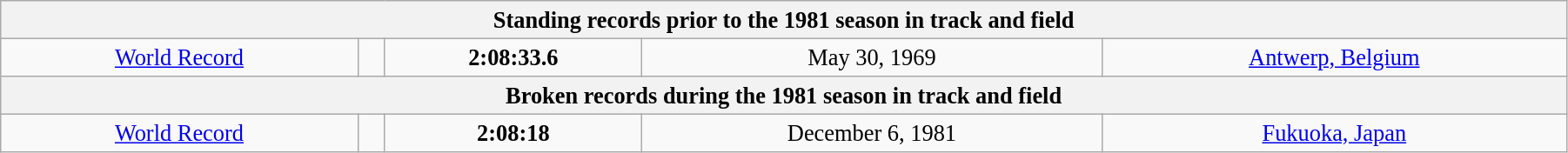<table class="wikitable" style=" text-align:center; font-size:110%;" width="95%">
<tr>
<th colspan="5">Standing records prior to the 1981 season in track and field</th>
</tr>
<tr>
<td><a href='#'>World Record</a></td>
<td></td>
<td><strong>2:08:33.6</strong></td>
<td>May 30, 1969</td>
<td> <a href='#'>Antwerp, Belgium</a></td>
</tr>
<tr>
<th colspan="5">Broken records during the 1981 season in track and field</th>
</tr>
<tr>
<td><a href='#'>World Record</a></td>
<td></td>
<td><strong>2:08:18</strong></td>
<td>December 6, 1981</td>
<td> <a href='#'>Fukuoka, Japan</a></td>
</tr>
</table>
